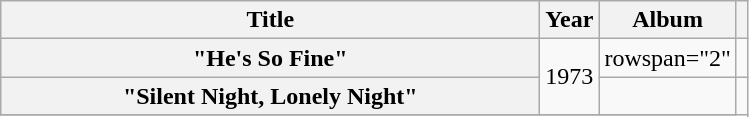<table class="wikitable plainrowheaders" style="text-align:center;">
<tr>
<th style="width:22em;">Title</th>
<th>Year</th>
<th>Album</th>
<th></th>
</tr>
<tr>
<th scope="row">"He's So Fine" </th>
<td rowspan="2">1973</td>
<td>rowspan="2" </td>
<td align="center"></td>
</tr>
<tr>
<th scope="row">"Silent Night, Lonely Night"</th>
<td align="center"></td>
</tr>
<tr>
</tr>
</table>
